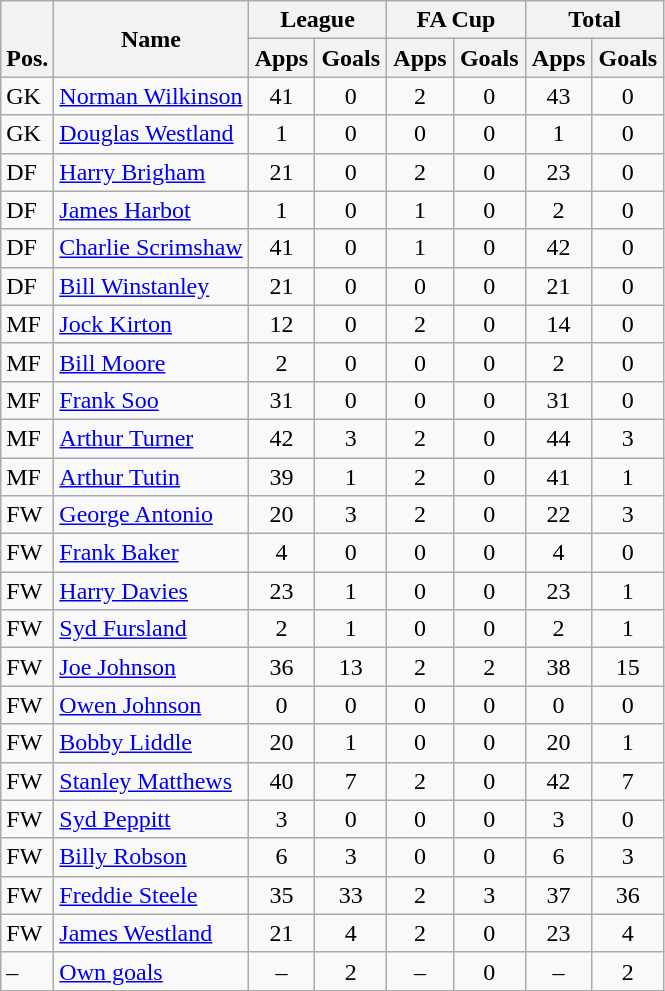<table class="wikitable" style="text-align:center">
<tr>
<th rowspan="2" valign="bottom">Pos.</th>
<th rowspan="2">Name</th>
<th colspan="2" width="85">League</th>
<th colspan="2" width="85">FA Cup</th>
<th colspan="2" width="85">Total</th>
</tr>
<tr>
<th>Apps</th>
<th>Goals</th>
<th>Apps</th>
<th>Goals</th>
<th>Apps</th>
<th>Goals</th>
</tr>
<tr>
<td align="left">GK</td>
<td align="left"> <a href='#'>Norman Wilkinson</a></td>
<td>41</td>
<td>0</td>
<td>2</td>
<td>0</td>
<td>43</td>
<td>0</td>
</tr>
<tr>
<td align="left">GK</td>
<td align="left"> <a href='#'>Douglas Westland</a></td>
<td>1</td>
<td>0</td>
<td>0</td>
<td>0</td>
<td>1</td>
<td>0</td>
</tr>
<tr>
<td align="left">DF</td>
<td align="left"> <a href='#'>Harry Brigham</a></td>
<td>21</td>
<td>0</td>
<td>2</td>
<td>0</td>
<td>23</td>
<td>0</td>
</tr>
<tr>
<td align="left">DF</td>
<td align="left"> <a href='#'>James Harbot</a></td>
<td>1</td>
<td>0</td>
<td>1</td>
<td>0</td>
<td>2</td>
<td>0</td>
</tr>
<tr>
<td align="left">DF</td>
<td align="left"> <a href='#'>Charlie Scrimshaw</a></td>
<td>41</td>
<td>0</td>
<td>1</td>
<td>0</td>
<td>42</td>
<td>0</td>
</tr>
<tr>
<td align="left">DF</td>
<td align="left"> <a href='#'>Bill Winstanley</a></td>
<td>21</td>
<td>0</td>
<td>0</td>
<td>0</td>
<td>21</td>
<td>0</td>
</tr>
<tr>
<td align="left">MF</td>
<td align="left"> <a href='#'>Jock Kirton</a></td>
<td>12</td>
<td>0</td>
<td>2</td>
<td>0</td>
<td>14</td>
<td>0</td>
</tr>
<tr>
<td align="left">MF</td>
<td align="left"> <a href='#'>Bill Moore</a></td>
<td>2</td>
<td>0</td>
<td>0</td>
<td>0</td>
<td>2</td>
<td>0</td>
</tr>
<tr>
<td align="left">MF</td>
<td align="left"> <a href='#'>Frank Soo</a></td>
<td>31</td>
<td>0</td>
<td>0</td>
<td>0</td>
<td>31</td>
<td>0</td>
</tr>
<tr>
<td align="left">MF</td>
<td align="left"> <a href='#'>Arthur Turner</a></td>
<td>42</td>
<td>3</td>
<td>2</td>
<td>0</td>
<td>44</td>
<td>3</td>
</tr>
<tr>
<td align="left">MF</td>
<td align="left"> <a href='#'>Arthur Tutin</a></td>
<td>39</td>
<td>1</td>
<td>2</td>
<td>0</td>
<td>41</td>
<td>1</td>
</tr>
<tr>
<td align="left">FW</td>
<td align="left"> <a href='#'>George Antonio</a></td>
<td>20</td>
<td>3</td>
<td>2</td>
<td>0</td>
<td>22</td>
<td>3</td>
</tr>
<tr>
<td align="left">FW</td>
<td align="left"> <a href='#'>Frank Baker</a></td>
<td>4</td>
<td>0</td>
<td>0</td>
<td>0</td>
<td>4</td>
<td>0</td>
</tr>
<tr>
<td align="left">FW</td>
<td align="left"> <a href='#'>Harry Davies</a></td>
<td>23</td>
<td>1</td>
<td>0</td>
<td>0</td>
<td>23</td>
<td>1</td>
</tr>
<tr>
<td align="left">FW</td>
<td align="left"> <a href='#'>Syd Fursland</a></td>
<td>2</td>
<td>1</td>
<td>0</td>
<td>0</td>
<td>2</td>
<td>1</td>
</tr>
<tr>
<td align="left">FW</td>
<td align="left"> <a href='#'>Joe Johnson</a></td>
<td>36</td>
<td>13</td>
<td>2</td>
<td>2</td>
<td>38</td>
<td>15</td>
</tr>
<tr>
<td align="left">FW</td>
<td align="left"> <a href='#'>Owen Johnson</a></td>
<td>0</td>
<td>0</td>
<td>0</td>
<td>0</td>
<td>0</td>
<td>0</td>
</tr>
<tr>
<td align="left">FW</td>
<td align="left"> <a href='#'>Bobby Liddle</a></td>
<td>20</td>
<td>1</td>
<td>0</td>
<td>0</td>
<td>20</td>
<td>1</td>
</tr>
<tr>
<td align="left">FW</td>
<td align="left"> <a href='#'>Stanley Matthews</a></td>
<td>40</td>
<td>7</td>
<td>2</td>
<td>0</td>
<td>42</td>
<td>7</td>
</tr>
<tr>
<td align="left">FW</td>
<td align="left"> <a href='#'>Syd Peppitt</a></td>
<td>3</td>
<td>0</td>
<td>0</td>
<td>0</td>
<td>3</td>
<td>0</td>
</tr>
<tr>
<td align="left">FW</td>
<td align="left"> <a href='#'>Billy Robson</a></td>
<td>6</td>
<td>3</td>
<td>0</td>
<td>0</td>
<td>6</td>
<td>3</td>
</tr>
<tr>
<td align="left">FW</td>
<td align="left"> <a href='#'>Freddie Steele</a></td>
<td>35</td>
<td>33</td>
<td>2</td>
<td>3</td>
<td>37</td>
<td>36</td>
</tr>
<tr>
<td align="left">FW</td>
<td align="left"> <a href='#'>James Westland</a></td>
<td>21</td>
<td>4</td>
<td>2</td>
<td>0</td>
<td>23</td>
<td>4</td>
</tr>
<tr>
<td align="left">–</td>
<td align="left"><a href='#'>Own goals</a></td>
<td>–</td>
<td>2</td>
<td>–</td>
<td>0</td>
<td>–</td>
<td>2</td>
</tr>
</table>
